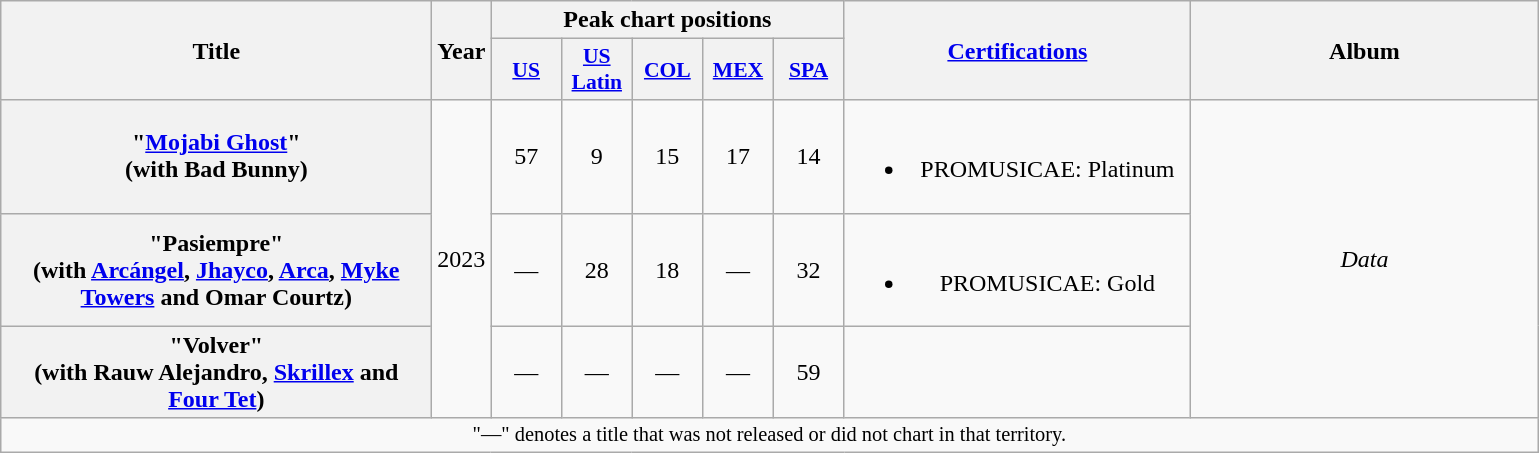<table class="wikitable plainrowheaders" style="text-align:center;" border="1">
<tr>
<th scope="col" rowspan="2" style="width:17.5em;">Title</th>
<th scope="col" rowspan="2" style="width:1em;">Year</th>
<th scope="col" colspan="5">Peak chart positions</th>
<th scope="col" rowspan="2" style="width:14em;"><a href='#'>Certifications</a></th>
<th scope="col" rowspan="2" style="width:14em;">Album</th>
</tr>
<tr>
<th scope="col" style="width:2.8em;font-size:90%;"><a href='#'>US</a><br></th>
<th scope="col" style="width:2.8em;font-size:90%;"><a href='#'>US<br>Latin</a><br></th>
<th scope="col" style="width:2.8em;font-size:90%;"><a href='#'>COL</a><br></th>
<th scope="col" style="width:2.8em;font-size:90%;"><a href='#'>MEX</a><br></th>
<th scope="col" style="width:2.8em;font-size:90%;"><a href='#'>SPA</a><br></th>
</tr>
<tr>
<th scope="row">"<a href='#'>Mojabi Ghost</a>"<br><span>(with Bad Bunny)</span></th>
<td rowspan="3">2023</td>
<td>57</td>
<td>9</td>
<td>15</td>
<td>17</td>
<td>14</td>
<td><br><ul><li>PROMUSICAE: Platinum</li></ul></td>
<td rowspan="3"><em>Data</em></td>
</tr>
<tr>
<th scope="row">"Pasiempre"<br><span>(with <a href='#'>Arcángel</a>, <a href='#'>Jhayco</a>, <a href='#'>Arca</a>, <a href='#'>Myke Towers</a> and Omar Courtz)</span></th>
<td>—</td>
<td>28</td>
<td>18</td>
<td>—</td>
<td>32</td>
<td><br><ul><li>PROMUSICAE: Gold</li></ul></td>
</tr>
<tr>
<th scope="row">"Volver"<br><span>(with Rauw Alejandro, <a href='#'>Skrillex</a> and <a href='#'>Four Tet</a>)</span></th>
<td>—</td>
<td>—</td>
<td>—</td>
<td>—</td>
<td>59</td>
<td></td>
</tr>
<tr>
<td colspan="14" style="font-size:85%">"—" denotes a title that was not released or did not chart in that territory.</td>
</tr>
</table>
